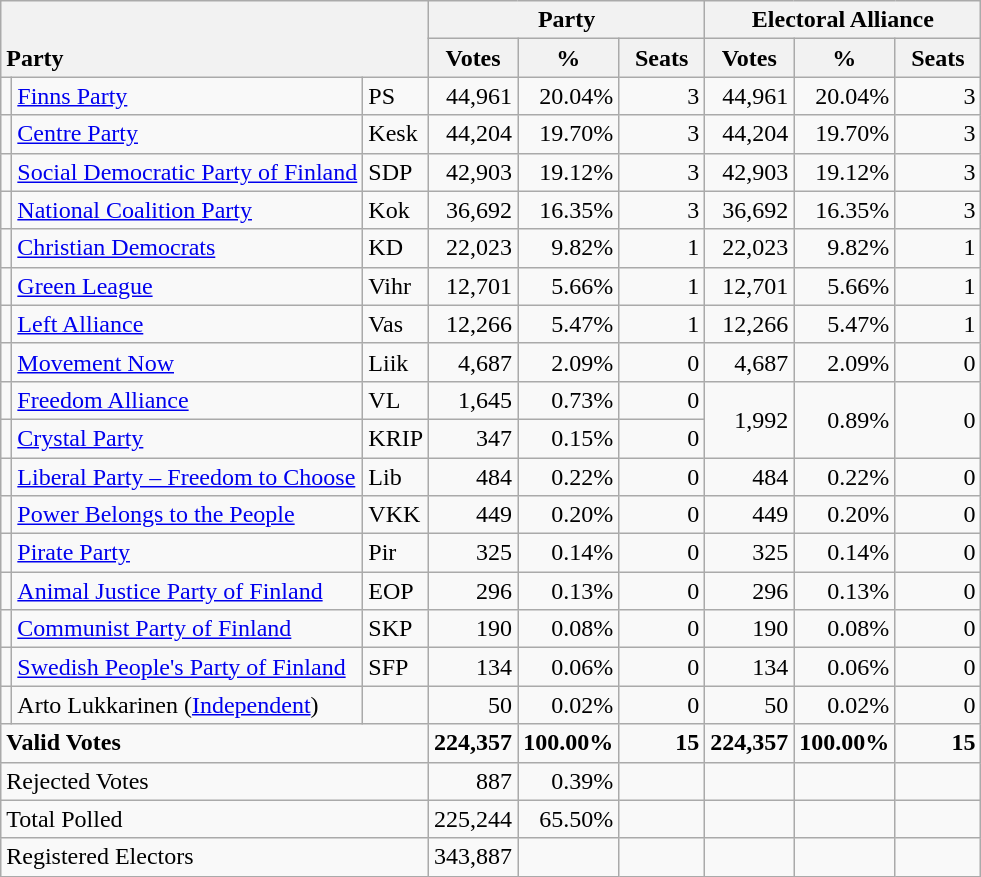<table class="wikitable" border="1" style="text-align:right;">
<tr>
<th style="text-align:left;" valign=bottom rowspan=2 colspan=3>Party</th>
<th colspan=3>Party</th>
<th colspan=3>Electoral Alliance</th>
</tr>
<tr>
<th align=center valign=bottom width="50">Votes</th>
<th align=center valign=bottom width="50">%</th>
<th align=center valign=bottom width="50">Seats</th>
<th align=center valign=bottom width="50">Votes</th>
<th align=center valign=bottom width="50">%</th>
<th align=center valign=bottom width="50">Seats</th>
</tr>
<tr>
<td></td>
<td align=left><a href='#'>Finns Party</a></td>
<td align=left>PS</td>
<td>44,961</td>
<td>20.04%</td>
<td>3</td>
<td>44,961</td>
<td>20.04%</td>
<td>3</td>
</tr>
<tr>
<td></td>
<td align=left><a href='#'>Centre Party</a></td>
<td align=left>Kesk</td>
<td>44,204</td>
<td>19.70%</td>
<td>3</td>
<td>44,204</td>
<td>19.70%</td>
<td>3</td>
</tr>
<tr>
<td></td>
<td align=left style="white-space: nowrap;"><a href='#'>Social Democratic Party of Finland</a></td>
<td align=left>SDP</td>
<td>42,903</td>
<td>19.12%</td>
<td>3</td>
<td>42,903</td>
<td>19.12%</td>
<td>3</td>
</tr>
<tr>
<td></td>
<td align=left><a href='#'>National Coalition Party</a></td>
<td align=left>Kok</td>
<td>36,692</td>
<td>16.35%</td>
<td>3</td>
<td>36,692</td>
<td>16.35%</td>
<td>3</td>
</tr>
<tr>
<td></td>
<td align=left><a href='#'>Christian Democrats</a></td>
<td align=left>KD</td>
<td>22,023</td>
<td>9.82%</td>
<td>1</td>
<td>22,023</td>
<td>9.82%</td>
<td>1</td>
</tr>
<tr>
<td></td>
<td align=left><a href='#'>Green League</a></td>
<td align=left>Vihr</td>
<td>12,701</td>
<td>5.66%</td>
<td>1</td>
<td>12,701</td>
<td>5.66%</td>
<td>1</td>
</tr>
<tr>
<td></td>
<td align=left><a href='#'>Left Alliance</a></td>
<td align=left>Vas</td>
<td>12,266</td>
<td>5.47%</td>
<td>1</td>
<td>12,266</td>
<td>5.47%</td>
<td>1</td>
</tr>
<tr>
<td></td>
<td align=left><a href='#'>Movement Now</a></td>
<td align=left>Liik</td>
<td>4,687</td>
<td>2.09%</td>
<td>0</td>
<td>4,687</td>
<td>2.09%</td>
<td>0</td>
</tr>
<tr>
<td></td>
<td align=left><a href='#'>Freedom Alliance</a></td>
<td align=left>VL</td>
<td>1,645</td>
<td>0.73%</td>
<td>0</td>
<td rowspan=2>1,992</td>
<td rowspan=2>0.89%</td>
<td rowspan=2>0</td>
</tr>
<tr>
<td></td>
<td align=left><a href='#'>Crystal Party</a></td>
<td align=left>KRIP</td>
<td>347</td>
<td>0.15%</td>
<td>0</td>
</tr>
<tr>
<td></td>
<td align=left><a href='#'>Liberal Party – Freedom to Choose</a></td>
<td align=left>Lib</td>
<td>484</td>
<td>0.22%</td>
<td>0</td>
<td>484</td>
<td>0.22%</td>
<td>0</td>
</tr>
<tr>
<td></td>
<td align=left><a href='#'>Power Belongs to the People</a></td>
<td align=left>VKK</td>
<td>449</td>
<td>0.20%</td>
<td>0</td>
<td>449</td>
<td>0.20%</td>
<td>0</td>
</tr>
<tr>
<td></td>
<td align=left><a href='#'>Pirate Party</a></td>
<td align=left>Pir</td>
<td>325</td>
<td>0.14%</td>
<td>0</td>
<td>325</td>
<td>0.14%</td>
<td>0</td>
</tr>
<tr>
<td></td>
<td align=left><a href='#'>Animal Justice Party of Finland</a></td>
<td align=left>EOP</td>
<td>296</td>
<td>0.13%</td>
<td>0</td>
<td>296</td>
<td>0.13%</td>
<td>0</td>
</tr>
<tr>
<td></td>
<td align=left><a href='#'>Communist Party of Finland</a></td>
<td align=left>SKP</td>
<td>190</td>
<td>0.08%</td>
<td>0</td>
<td>190</td>
<td>0.08%</td>
<td>0</td>
</tr>
<tr>
<td></td>
<td align=left><a href='#'>Swedish People's Party of Finland</a></td>
<td align=left>SFP</td>
<td>134</td>
<td>0.06%</td>
<td>0</td>
<td>134</td>
<td>0.06%</td>
<td>0</td>
</tr>
<tr>
<td></td>
<td align=left>Arto Lukkarinen (<a href='#'>Independent</a>)</td>
<td align=left></td>
<td>50</td>
<td>0.02%</td>
<td>0</td>
<td>50</td>
<td>0.02%</td>
<td>0</td>
</tr>
<tr style="font-weight:bold">
<td align=left colspan=3>Valid Votes</td>
<td>224,357</td>
<td>100.00%</td>
<td>15</td>
<td>224,357</td>
<td>100.00%</td>
<td>15</td>
</tr>
<tr>
<td align=left colspan=3>Rejected Votes</td>
<td>887</td>
<td>0.39%</td>
<td></td>
<td></td>
<td></td>
<td></td>
</tr>
<tr>
<td align=left colspan=3>Total Polled</td>
<td>225,244</td>
<td>65.50%</td>
<td></td>
<td></td>
<td></td>
<td></td>
</tr>
<tr>
<td align=left colspan=3>Registered Electors</td>
<td>343,887</td>
<td></td>
<td></td>
<td></td>
<td></td>
<td></td>
</tr>
</table>
